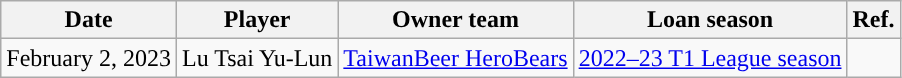<table class="wikitable">
<tr>
<th>Date</th>
<th>Player</th>
<th>Owner team</th>
<th>Loan season</th>
<th>Ref.</th>
</tr>
<tr>
<td>February 2, 2023</td>
<td>Lu Tsai Yu-Lun</td>
<td><a href='#'>TaiwanBeer HeroBears</a></td>
<td><a href='#'>2022–23 T1 League season</a></td>
<td></td>
</tr>
</table>
